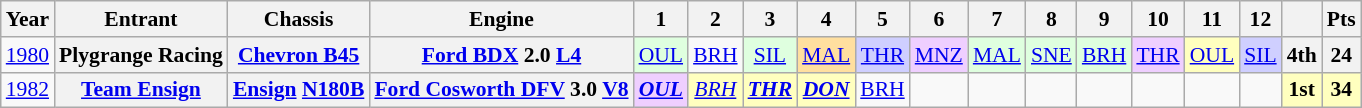<table class="wikitable" style="text-align:center; font-size:90%">
<tr>
<th>Year</th>
<th>Entrant</th>
<th>Chassis</th>
<th>Engine</th>
<th>1</th>
<th>2</th>
<th>3</th>
<th>4</th>
<th>5</th>
<th>6</th>
<th>7</th>
<th>8</th>
<th>9</th>
<th>10</th>
<th>11</th>
<th>12</th>
<th></th>
<th>Pts</th>
</tr>
<tr>
<td><a href='#'>1980</a></td>
<th>Plygrange Racing</th>
<th><a href='#'>Chevron B45</a></th>
<th><a href='#'>Ford BDX</a> 2.0 <a href='#'>L4</a></th>
<td style="background:#dfffdf;"><a href='#'>OUL</a><br></td>
<td><a href='#'>BRH</a></td>
<td style="background:#dfffdf;"><a href='#'>SIL</a><br></td>
<td style="background:#ffdf9f;"><a href='#'>MAL</a><br></td>
<td style="background:#CFCFFF;"><a href='#'>THR</a><br></td>
<td style="background:#efcfff;"><a href='#'>MNZ</a><br></td>
<td style="background:#dfffdf;"><a href='#'>MAL</a><br></td>
<td style="background:#dfffdf;"><a href='#'>SNE</a><br></td>
<td style="background:#dfffdf;"><a href='#'>BRH</a><br></td>
<td style="background:#efcfff;"><a href='#'>THR</a><br></td>
<td style="background:#FFFFBF;"><a href='#'>OUL</a><br></td>
<td style="background:#CFCFFF;"><a href='#'>SIL</a><br></td>
<th>4th</th>
<th>24</th>
</tr>
<tr>
<td><a href='#'>1982</a></td>
<th><a href='#'>Team Ensign</a></th>
<th><a href='#'>Ensign</a> <a href='#'>N180B</a></th>
<th><a href='#'>Ford Cosworth DFV</a> 3.0 <a href='#'>V8</a></th>
<td style="background:#efcfff;"><strong><em><a href='#'>OUL</a></em></strong><br></td>
<td style="background:#FFFFBF;"><em><a href='#'>BRH</a></em><br></td>
<td style="background:#FFFFBF;"><strong><em><a href='#'>THR</a></em></strong><br></td>
<td style="background:#FFFFBF;"><strong><em><a href='#'>DON</a></em></strong><br></td>
<td><a href='#'>BRH</a></td>
<td></td>
<td></td>
<td></td>
<td></td>
<td></td>
<td></td>
<td></td>
<th style="background:#FFFFBF;">1st</th>
<th style="background:#FFFFBF;">34</th>
</tr>
</table>
